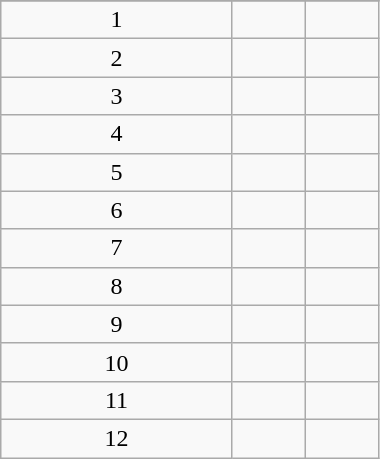<table class="wikitable" style="width: 20%;text-align: center;">
<tr align="center">
</tr>
<tr align="center">
<td>1</td>
<td></td>
<td></td>
</tr>
<tr>
<td>2</td>
<td></td>
<td></td>
</tr>
<tr>
<td>3</td>
<td></td>
<td></td>
</tr>
<tr>
<td>4</td>
<td></td>
<td></td>
</tr>
<tr>
<td>5</td>
<td></td>
<td></td>
</tr>
<tr>
<td>6</td>
<td></td>
<td></td>
</tr>
<tr>
<td>7</td>
<td></td>
<td></td>
</tr>
<tr>
<td>8</td>
<td></td>
<td></td>
</tr>
<tr>
<td>9</td>
<td></td>
<td></td>
</tr>
<tr>
<td>10</td>
<td></td>
<td></td>
</tr>
<tr>
<td>11</td>
<td></td>
<td></td>
</tr>
<tr>
<td>12</td>
<td></td>
<td></td>
</tr>
</table>
